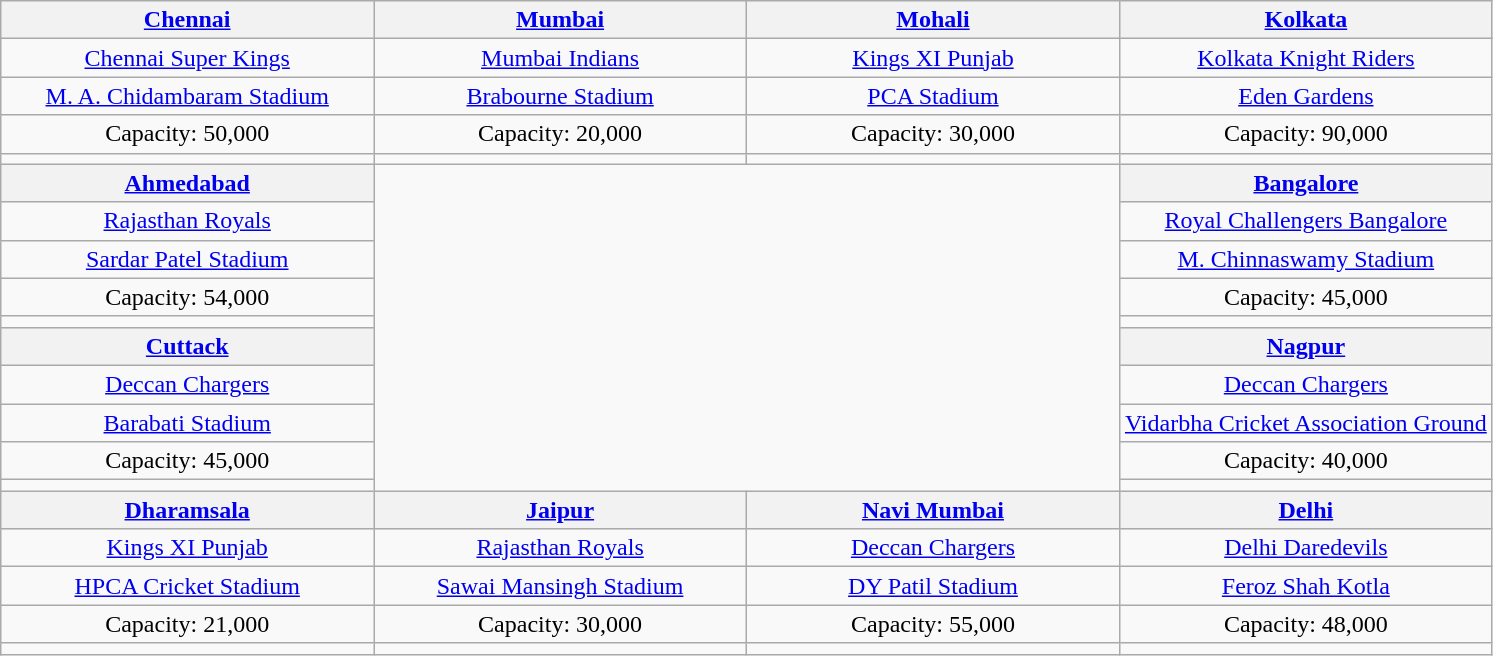<table class="wikitable" style="text-align:center">
<tr>
<th width=25%><a href='#'>Chennai</a></th>
<th width=25%><a href='#'>Mumbai</a></th>
<th width=25%><a href='#'>Mohali</a></th>
<th width=25%><a href='#'>Kolkata</a></th>
</tr>
<tr>
<td><a href='#'>Chennai Super Kings</a></td>
<td><a href='#'>Mumbai Indians</a></td>
<td><a href='#'>Kings XI Punjab</a></td>
<td><a href='#'>Kolkata Knight Riders</a></td>
</tr>
<tr>
<td><a href='#'>M. A. Chidambaram Stadium</a></td>
<td><a href='#'>Brabourne Stadium</a></td>
<td><a href='#'>PCA Stadium</a></td>
<td><a href='#'>Eden Gardens</a></td>
</tr>
<tr>
<td>Capacity: 50,000</td>
<td>Capacity: 20,000</td>
<td>Capacity: 30,000</td>
<td>Capacity: 90,000</td>
</tr>
<tr>
<td></td>
<td></td>
<td></td>
<td></td>
</tr>
<tr>
<th><a href='#'>Ahmedabad</a></th>
<td rowspan=10 colspan=2></td>
<th><a href='#'>Bangalore</a></th>
</tr>
<tr>
<td><a href='#'>Rajasthan Royals</a></td>
<td><a href='#'>Royal Challengers Bangalore</a></td>
</tr>
<tr>
<td><a href='#'>Sardar Patel Stadium</a></td>
<td><a href='#'>M. Chinnaswamy Stadium</a></td>
</tr>
<tr>
<td>Capacity: 54,000</td>
<td>Capacity: 45,000</td>
</tr>
<tr>
<td></td>
<td></td>
</tr>
<tr>
<th><a href='#'>Cuttack</a></th>
<th><a href='#'>Nagpur</a></th>
</tr>
<tr>
<td><a href='#'>Deccan Chargers</a></td>
<td><a href='#'>Deccan Chargers</a></td>
</tr>
<tr>
<td><a href='#'>Barabati Stadium</a></td>
<td><a href='#'>Vidarbha Cricket Association Ground</a></td>
</tr>
<tr>
<td>Capacity: 45,000</td>
<td>Capacity: 40,000</td>
</tr>
<tr>
<td></td>
<td></td>
</tr>
<tr>
<th><a href='#'>Dharamsala</a></th>
<th><a href='#'>Jaipur</a></th>
<th><a href='#'>Navi Mumbai</a></th>
<th><a href='#'>Delhi</a></th>
</tr>
<tr>
<td><a href='#'>Kings XI Punjab</a></td>
<td><a href='#'>Rajasthan Royals</a></td>
<td><a href='#'>Deccan Chargers</a></td>
<td><a href='#'>Delhi Daredevils</a></td>
</tr>
<tr>
<td><a href='#'>HPCA Cricket Stadium</a></td>
<td><a href='#'>Sawai Mansingh Stadium</a></td>
<td><a href='#'>DY Patil Stadium</a></td>
<td><a href='#'>Feroz Shah Kotla</a></td>
</tr>
<tr>
<td>Capacity: 21,000</td>
<td>Capacity: 30,000</td>
<td>Capacity: 55,000</td>
<td>Capacity: 48,000</td>
</tr>
<tr>
<td></td>
<td></td>
<td></td>
<td></td>
</tr>
</table>
